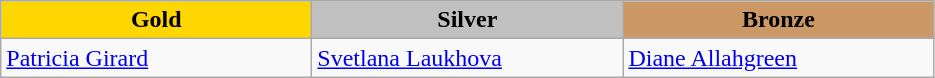<table class="wikitable" style="text-align:left">
<tr align="center">
<td width=200 bgcolor=gold><strong>Gold</strong></td>
<td width=200 bgcolor=silver><strong>Silver</strong></td>
<td width=200 bgcolor=CC9966><strong>Bronze</strong></td>
</tr>
<tr>
<td><a href='#'>Patricia Girard</a><br><em></em></td>
<td><a href='#'>Svetlana Laukhova</a><br><em></em></td>
<td><a href='#'>Diane Allahgreen</a><br><em></em></td>
</tr>
</table>
